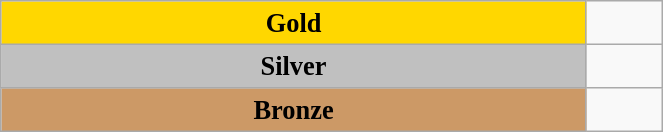<table class="wikitable" style=" text-align:center; font-size:110%;" width="35%">
<tr>
<td bgcolor="gold"><strong>Gold</strong></td>
<td></td>
</tr>
<tr>
<td bgcolor="silver"><strong>Silver</strong></td>
<td></td>
</tr>
<tr>
<td bgcolor="CC9966"><strong>Bronze</strong></td>
<td></td>
</tr>
</table>
